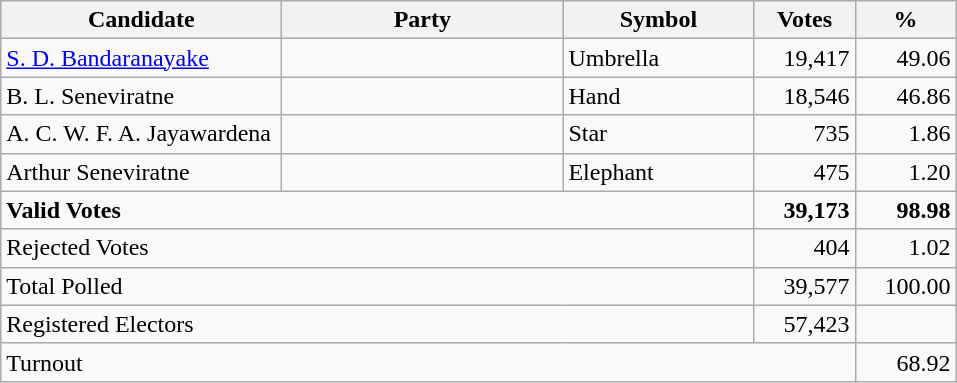<table class="wikitable" border="1" style="text-align:right;">
<tr>
<th align=left width="180">Candidate</th>
<th align=left width="180">Party</th>
<th align=left width="120">Symbol</th>
<th align=left width="60">Votes</th>
<th align=left width="60">%</th>
</tr>
<tr>
<td align=left><a href='#'>S. D. Bandaranayake</a></td>
<td></td>
<td align=left>Umbrella</td>
<td>19,417</td>
<td>49.06</td>
</tr>
<tr>
<td align=left>B. L. Seneviratne</td>
<td></td>
<td align=left>Hand</td>
<td>18,546</td>
<td>46.86</td>
</tr>
<tr>
<td align=left>A. C. W. F. A. Jayawardena</td>
<td></td>
<td align=left>Star</td>
<td>735</td>
<td>1.86</td>
</tr>
<tr>
<td align=left>Arthur Seneviratne</td>
<td></td>
<td align=left>Elephant</td>
<td>475</td>
<td>1.20</td>
</tr>
<tr>
<td align=left colspan=3><strong>Valid Votes</strong></td>
<td><strong>39,173</strong></td>
<td><strong>98.98</strong></td>
</tr>
<tr>
<td align=left colspan=3>Rejected Votes</td>
<td>404</td>
<td>1.02</td>
</tr>
<tr>
<td align=left colspan=3>Total Polled</td>
<td>39,577</td>
<td>100.00</td>
</tr>
<tr>
<td align=left colspan=3>Registered Electors</td>
<td>57,423</td>
<td></td>
</tr>
<tr>
<td align=left colspan=4>Turnout</td>
<td>68.92</td>
</tr>
</table>
